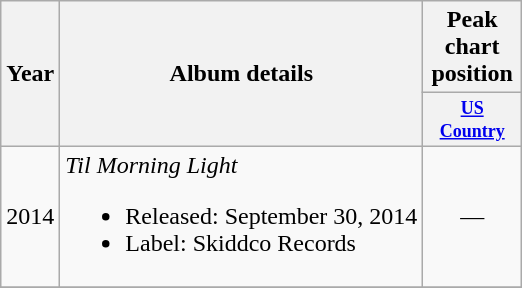<table class="wikitable">
<tr>
<th rowspan="2">Year</th>
<th rowspan="2">Album details</th>
<th colspan="2">Peak chart position</th>
</tr>
<tr>
<th style="width:5em;font-size:75%"><a href='#'>US Country</a></th>
</tr>
<tr>
<td align="center">2014</td>
<td align="left"><em>Til Morning Light</em><br><ul><li>Released: September 30, 2014</li><li>Label: Skiddco Records</li></ul></td>
<td align="center">—</td>
</tr>
<tr>
</tr>
</table>
